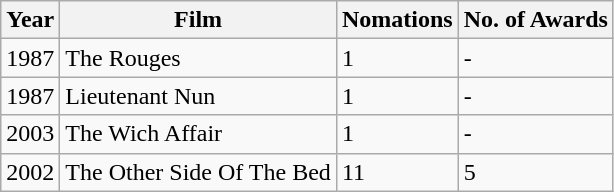<table class="wikitable">
<tr>
<th>Year</th>
<th>Film</th>
<th>Nomations</th>
<th>No. of Awards</th>
</tr>
<tr>
<td>1987</td>
<td>The Rouges</td>
<td>1</td>
<td>-</td>
</tr>
<tr>
<td>1987</td>
<td>Lieutenant Nun</td>
<td>1</td>
<td>-</td>
</tr>
<tr>
<td>2003</td>
<td>The Wich Affair</td>
<td>1</td>
<td>-</td>
</tr>
<tr>
<td>2002</td>
<td>The Other Side Of The Bed</td>
<td>11</td>
<td>5</td>
</tr>
</table>
